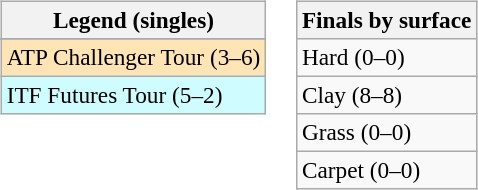<table>
<tr valign=top>
<td><br><table class=wikitable style=font-size:97%>
<tr>
<th>Legend (singles)</th>
</tr>
<tr bgcolor=e5d1cb>
</tr>
<tr bgcolor=moccasin>
<td>ATP Challenger Tour (3–6)</td>
</tr>
<tr bgcolor=cffcff>
<td>ITF Futures Tour (5–2)</td>
</tr>
</table>
</td>
<td><br><table class=wikitable style=font-size:97%>
<tr>
<th>Finals by surface</th>
</tr>
<tr>
<td>Hard (0–0)</td>
</tr>
<tr>
<td>Clay (8–8)</td>
</tr>
<tr>
<td>Grass (0–0)</td>
</tr>
<tr>
<td>Carpet (0–0)</td>
</tr>
</table>
</td>
</tr>
</table>
